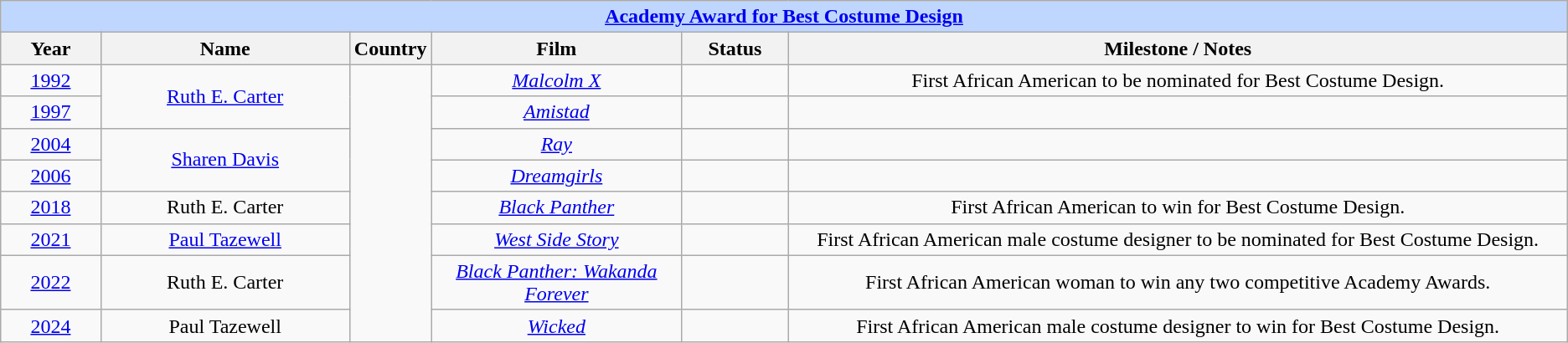<table class="wikitable" style="text-align: center">
<tr style="background:#bfd7ff;">
<td colspan="6" style="text-align:center;"><strong><a href='#'>Academy Award for Best Costume Design</a></strong></td>
</tr>
<tr style="background:#ebf5ff;">
<th style="width:075px;">Year</th>
<th style="width:200px;">Name</th>
<th style="width:50px;">Country</th>
<th style="width:200px;">Film</th>
<th style="width:080px;">Status</th>
<th style="width:650px;">Milestone / Notes</th>
</tr>
<tr>
<td><a href='#'>1992</a></td>
<td rowspan="2"><a href='#'>Ruth E. Carter</a></td>
<td rowspan=8><div></div></td>
<td><em><a href='#'>Malcolm X</a></em></td>
<td></td>
<td>First African American to be nominated for Best Costume Design.</td>
</tr>
<tr>
<td><a href='#'>1997</a></td>
<td><em><a href='#'>Amistad</a></em></td>
<td></td>
<td></td>
</tr>
<tr>
<td><a href='#'>2004</a></td>
<td rowspan="2"><a href='#'>Sharen Davis</a></td>
<td><em><a href='#'>Ray</a></em></td>
<td></td>
<td></td>
</tr>
<tr>
<td><a href='#'>2006</a></td>
<td><em><a href='#'>Dreamgirls</a></em></td>
<td></td>
<td></td>
</tr>
<tr>
<td><a href='#'>2018</a></td>
<td>Ruth E. Carter</td>
<td><em><a href='#'>Black Panther</a></em></td>
<td></td>
<td>First African American to win for Best Costume Design.</td>
</tr>
<tr>
<td><a href='#'>2021</a></td>
<td><a href='#'>Paul Tazewell</a></td>
<td><em><a href='#'>West Side Story</a></em></td>
<td></td>
<td>First African American male costume designer to be nominated for Best Costume Design.</td>
</tr>
<tr>
<td><a href='#'>2022</a></td>
<td>Ruth E. Carter</td>
<td><em><a href='#'>Black Panther: Wakanda Forever</a></em></td>
<td></td>
<td>First African American woman to win any two competitive Academy Awards.</td>
</tr>
<tr>
<td><a href='#'>2024</a></td>
<td>Paul Tazewell</td>
<td><em><a href='#'>Wicked</a></em></td>
<td></td>
<td>First African American male costume designer to win for Best Costume Design.</td>
</tr>
</table>
